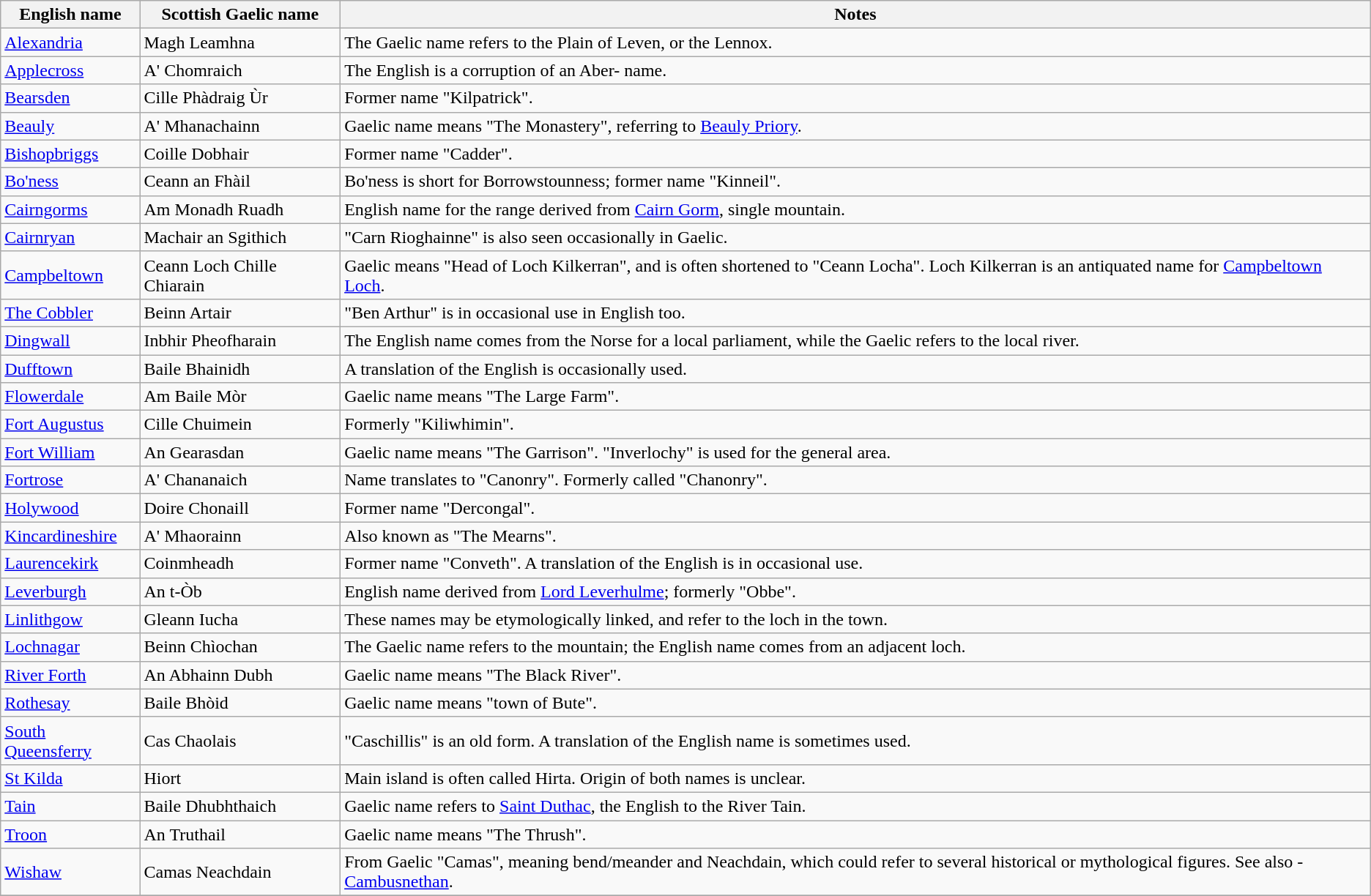<table class="wikitable">
<tr>
<th>English name</th>
<th>Scottish Gaelic name</th>
<th>Notes</th>
</tr>
<tr>
<td><a href='#'>Alexandria</a></td>
<td>Magh Leamhna</td>
<td>The Gaelic name refers to the Plain of Leven, or the Lennox.</td>
</tr>
<tr>
<td><a href='#'>Applecross</a></td>
<td>A' Chomraich</td>
<td>The English is a corruption of an Aber- name.</td>
</tr>
<tr>
<td><a href='#'>Bearsden</a></td>
<td>Cille Phàdraig Ùr</td>
<td>Former name "Kilpatrick".</td>
</tr>
<tr>
<td><a href='#'>Beauly</a></td>
<td>A' Mhanachainn</td>
<td>Gaelic name means "The Monastery", referring to <a href='#'>Beauly Priory</a>.</td>
</tr>
<tr>
<td><a href='#'>Bishopbriggs</a></td>
<td>Coille Dobhair</td>
<td>Former name "Cadder".</td>
</tr>
<tr>
<td><a href='#'>Bo'ness</a></td>
<td>Ceann an Fhàil</td>
<td>Bo'ness is short for Borrowstounness; former name "Kinneil".</td>
</tr>
<tr>
<td><a href='#'>Cairngorms</a></td>
<td>Am Monadh Ruadh</td>
<td>English name for the range derived from <a href='#'>Cairn Gorm</a>, single mountain.</td>
</tr>
<tr>
<td><a href='#'>Cairnryan</a></td>
<td>Machair an Sgithich</td>
<td>"Carn Rioghainne" is also seen occasionally in Gaelic.</td>
</tr>
<tr>
<td><a href='#'>Campbeltown</a></td>
<td>Ceann Loch Chille Chiarain</td>
<td>Gaelic means "Head of Loch Kilkerran", and is often shortened to "Ceann Locha". Loch Kilkerran is an antiquated name for <a href='#'>Campbeltown Loch</a>.</td>
</tr>
<tr>
<td><a href='#'>The Cobbler</a></td>
<td>Beinn Artair</td>
<td>"Ben Arthur" is in occasional use in English too.</td>
</tr>
<tr>
<td><a href='#'>Dingwall</a></td>
<td>Inbhir Pheofharain</td>
<td>The English name comes from the Norse for a local parliament, while the Gaelic refers to the local river.</td>
</tr>
<tr>
<td><a href='#'>Dufftown</a></td>
<td>Baile Bhainidh</td>
<td>A translation of the English is occasionally used.</td>
</tr>
<tr>
<td><a href='#'>Flowerdale</a></td>
<td>Am Baile Mòr</td>
<td>Gaelic name means "The Large Farm".</td>
</tr>
<tr>
<td><a href='#'>Fort Augustus</a></td>
<td>Cille Chuimein</td>
<td>Formerly "Kiliwhimin".</td>
</tr>
<tr>
<td><a href='#'>Fort William</a></td>
<td>An Gearasdan</td>
<td>Gaelic name means "The Garrison". "Inverlochy" is used for the general area.</td>
</tr>
<tr>
<td><a href='#'>Fortrose</a></td>
<td>A' Chananaich</td>
<td>Name translates to "Canonry". Formerly called "Chanonry".</td>
</tr>
<tr>
<td><a href='#'>Holywood</a></td>
<td>Doire Chonaill</td>
<td>Former name "Dercongal".</td>
</tr>
<tr>
<td><a href='#'>Kincardineshire</a></td>
<td>A' Mhaorainn</td>
<td>Also known as "The Mearns".</td>
</tr>
<tr>
<td><a href='#'>Laurencekirk</a></td>
<td>Coinmheadh</td>
<td>Former name "Conveth". A translation of the English is in occasional use.</td>
</tr>
<tr>
<td><a href='#'>Leverburgh</a></td>
<td>An t-Òb</td>
<td>English name derived from <a href='#'>Lord Leverhulme</a>; formerly "Obbe".</td>
</tr>
<tr>
<td><a href='#'>Linlithgow</a></td>
<td>Gleann Iucha</td>
<td>These names may be etymologically linked, and refer to the loch in the town.</td>
</tr>
<tr>
<td><a href='#'>Lochnagar</a></td>
<td>Beinn Chìochan</td>
<td>The Gaelic name refers to the mountain; the English name comes from an adjacent loch.</td>
</tr>
<tr>
<td><a href='#'>River Forth</a></td>
<td>An Abhainn Dubh</td>
<td>Gaelic name means "The Black River".</td>
</tr>
<tr>
<td><a href='#'>Rothesay</a></td>
<td>Baile Bhòid</td>
<td>Gaelic name means "town of Bute".</td>
</tr>
<tr>
<td><a href='#'>South Queensferry</a></td>
<td>Cas Chaolais</td>
<td>"Caschillis" is an old form. A translation of the English name is sometimes used.</td>
</tr>
<tr>
<td><a href='#'>St Kilda</a></td>
<td>Hiort</td>
<td>Main island is often called Hirta. Origin of both names is unclear.</td>
</tr>
<tr>
<td><a href='#'>Tain</a></td>
<td>Baile Dhubhthaich</td>
<td>Gaelic name refers to <a href='#'>Saint Duthac</a>, the English to the River Tain.</td>
</tr>
<tr>
<td><a href='#'>Troon</a></td>
<td>An Truthail</td>
<td>Gaelic name means "The Thrush".</td>
</tr>
<tr>
<td><a href='#'>Wishaw</a></td>
<td>Camas Neachdain</td>
<td>From Gaelic "Camas", meaning bend/meander and Neachdain, which could refer to several historical or mythological figures. See also - <a href='#'>Cambusnethan</a>.</td>
</tr>
<tr>
</tr>
</table>
